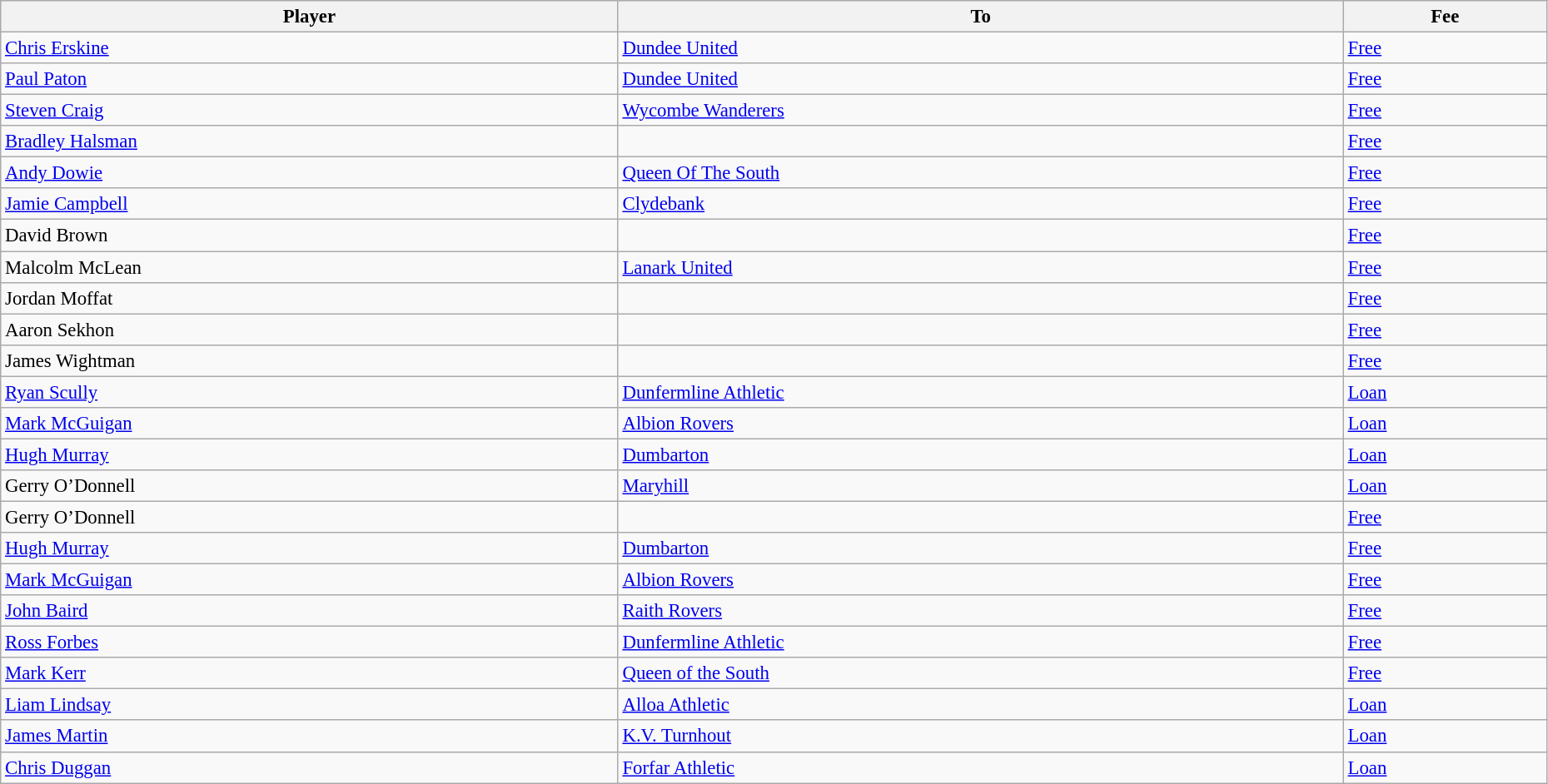<table class="wikitable" style="text-align:center; font-size:95%;width:98%; text-align:left">
<tr>
<th>Player</th>
<th>To</th>
<th>Fee</th>
</tr>
<tr>
<td> <a href='#'>Chris Erskine</a></td>
<td> <a href='#'>Dundee United</a></td>
<td><a href='#'>Free</a></td>
</tr>
<tr>
<td> <a href='#'>Paul Paton</a></td>
<td> <a href='#'>Dundee United</a></td>
<td><a href='#'>Free</a></td>
</tr>
<tr>
<td> <a href='#'>Steven Craig</a></td>
<td> <a href='#'>Wycombe Wanderers</a></td>
<td><a href='#'>Free</a></td>
</tr>
<tr>
<td> <a href='#'>Bradley Halsman</a></td>
<td></td>
<td><a href='#'>Free</a></td>
</tr>
<tr>
<td> <a href='#'>Andy Dowie</a></td>
<td> <a href='#'>Queen Of The South</a></td>
<td><a href='#'>Free</a></td>
</tr>
<tr>
<td> <a href='#'>Jamie Campbell</a></td>
<td> <a href='#'>Clydebank</a></td>
<td><a href='#'>Free</a></td>
</tr>
<tr>
<td> David Brown</td>
<td></td>
<td><a href='#'>Free</a></td>
</tr>
<tr>
<td> Malcolm McLean</td>
<td> <a href='#'>Lanark United</a></td>
<td><a href='#'>Free</a></td>
</tr>
<tr>
<td> Jordan Moffat</td>
<td></td>
<td><a href='#'>Free</a></td>
</tr>
<tr>
<td> Aaron Sekhon</td>
<td></td>
<td><a href='#'>Free</a></td>
</tr>
<tr>
<td> James Wightman</td>
<td></td>
<td><a href='#'>Free</a></td>
</tr>
<tr>
<td> <a href='#'>Ryan Scully</a></td>
<td> <a href='#'>Dunfermline Athletic</a></td>
<td><a href='#'>Loan</a></td>
</tr>
<tr>
<td> <a href='#'>Mark McGuigan</a></td>
<td> <a href='#'>Albion Rovers</a></td>
<td><a href='#'>Loan</a></td>
</tr>
<tr>
<td> <a href='#'>Hugh Murray</a></td>
<td> <a href='#'>Dumbarton</a></td>
<td><a href='#'>Loan</a></td>
</tr>
<tr>
<td> Gerry O’Donnell</td>
<td> <a href='#'>Maryhill</a></td>
<td><a href='#'>Loan</a></td>
</tr>
<tr>
<td> Gerry O’Donnell</td>
<td></td>
<td><a href='#'>Free</a></td>
</tr>
<tr>
<td> <a href='#'>Hugh Murray</a></td>
<td> <a href='#'>Dumbarton</a></td>
<td><a href='#'>Free</a></td>
</tr>
<tr>
<td> <a href='#'>Mark McGuigan</a></td>
<td> <a href='#'>Albion Rovers</a></td>
<td><a href='#'>Free</a></td>
</tr>
<tr>
<td> <a href='#'>John Baird</a></td>
<td> <a href='#'>Raith Rovers</a></td>
<td><a href='#'>Free</a></td>
</tr>
<tr>
<td> <a href='#'>Ross Forbes</a></td>
<td> <a href='#'>Dunfermline Athletic</a></td>
<td><a href='#'>Free</a></td>
</tr>
<tr>
<td> <a href='#'>Mark Kerr</a></td>
<td> <a href='#'>Queen of the South</a></td>
<td><a href='#'>Free</a></td>
</tr>
<tr>
<td> <a href='#'>Liam Lindsay</a></td>
<td> <a href='#'>Alloa Athletic</a></td>
<td><a href='#'>Loan</a></td>
</tr>
<tr>
<td> <a href='#'>James Martin</a></td>
<td> <a href='#'>K.V. Turnhout</a></td>
<td><a href='#'>Loan</a></td>
</tr>
<tr>
<td> <a href='#'>Chris Duggan</a></td>
<td> <a href='#'>Forfar Athletic</a></td>
<td><a href='#'>Loan</a></td>
</tr>
</table>
